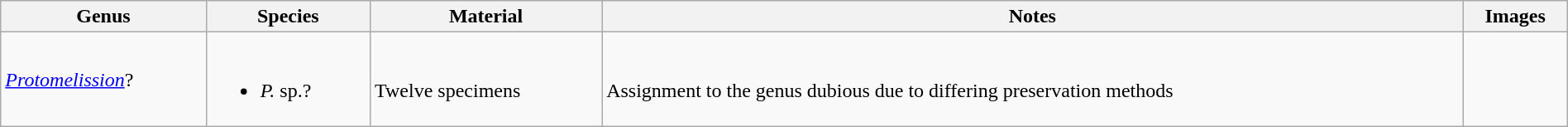<table class="wikitable" style="margin:auto;width:100%;">
<tr>
<th>Genus</th>
<th>Species</th>
<th>Material</th>
<th>Notes</th>
<th>Images</th>
</tr>
<tr>
<td><em><a href='#'>Protomelission</a></em>?</td>
<td><br><ul><li><em>P.</em> sp.?</li></ul></td>
<td><br>Twelve specimens</td>
<td><br>Assignment to the genus dubious due to differing preservation methods</td>
<td></td>
</tr>
</table>
